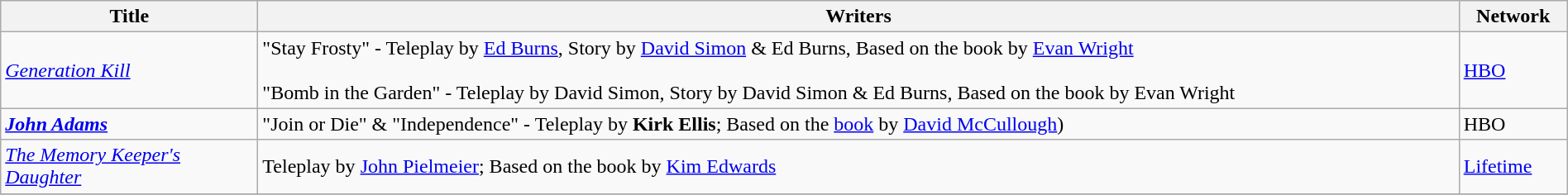<table class="wikitable" width="100%">
<tr>
<th width="200">Title</th>
<th>Writers</th>
<th width="80">Network</th>
</tr>
<tr>
<td><em><a href='#'>Generation Kill</a></em></td>
<td>"Stay Frosty" - Teleplay by <a href='#'>Ed Burns</a>, Story by <a href='#'>David Simon</a> & Ed Burns, Based on the book by <a href='#'>Evan Wright</a><br><br>"Bomb in the Garden" - Teleplay by David Simon, Story by David Simon & Ed Burns, Based on the book by Evan Wright</td>
<td><a href='#'>HBO</a></td>
</tr>
<tr>
<td><strong><em><a href='#'>John Adams</a></em></strong></td>
<td>"Join or Die" & "Independence" - Teleplay by <strong>Kirk Ellis</strong>; Based on the <a href='#'>book</a> by <a href='#'>David McCullough</a>)</td>
<td>HBO</td>
</tr>
<tr>
<td><em><a href='#'>The Memory Keeper's Daughter</a></em></td>
<td>Teleplay by <a href='#'>John Pielmeier</a>; Based on the book by <a href='#'>Kim Edwards</a></td>
<td><a href='#'>Lifetime</a></td>
</tr>
<tr>
</tr>
</table>
